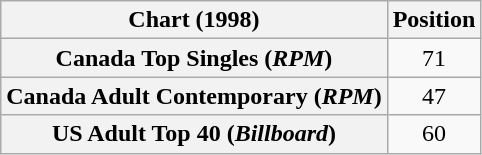<table class="wikitable sortable plainrowheaders" style="text-align:center">
<tr>
<th scope="col">Chart (1998)</th>
<th scope="col">Position</th>
</tr>
<tr>
<th scope="row">Canada Top Singles (<em>RPM</em>)</th>
<td>71</td>
</tr>
<tr>
<th scope="row">Canada Adult Contemporary (<em>RPM</em>)</th>
<td>47</td>
</tr>
<tr>
<th scope="row">US Adult Top 40 (<em>Billboard</em>)</th>
<td>60</td>
</tr>
</table>
